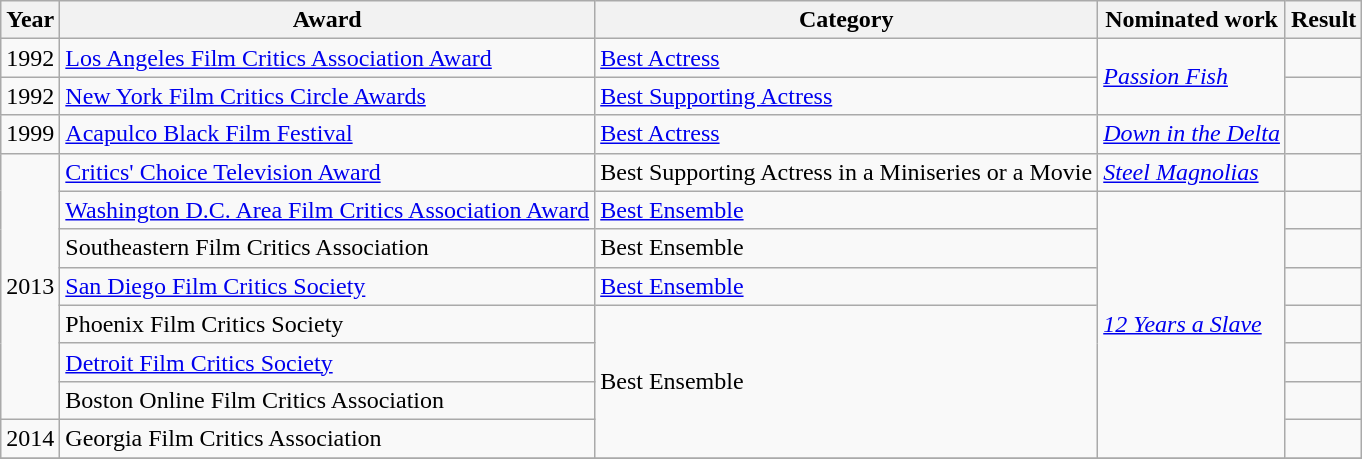<table class="wikitable sortable">
<tr>
<th>Year</th>
<th>Award</th>
<th>Category</th>
<th>Nominated work</th>
<th>Result</th>
</tr>
<tr>
<td>1992</td>
<td><a href='#'>Los Angeles Film Critics Association Award</a></td>
<td><a href='#'>Best Actress</a></td>
<td rowspan="2"><em><a href='#'>Passion Fish</a></em></td>
<td></td>
</tr>
<tr>
<td>1992</td>
<td><a href='#'>New York Film Critics Circle Awards</a></td>
<td><a href='#'>Best Supporting Actress</a></td>
<td></td>
</tr>
<tr>
<td>1999</td>
<td><a href='#'>Acapulco Black Film Festival</a></td>
<td><a href='#'>Best Actress</a></td>
<td><em><a href='#'>Down in the Delta</a></em></td>
<td></td>
</tr>
<tr>
<td rowspan="7">2013</td>
<td><a href='#'>Critics' Choice Television Award</a></td>
<td>Best Supporting Actress in a Miniseries or a Movie</td>
<td><em><a href='#'>Steel Magnolias</a></em></td>
<td></td>
</tr>
<tr>
<td><a href='#'>Washington D.C. Area Film Critics Association Award</a></td>
<td><a href='#'>Best Ensemble</a></td>
<td rowspan="7"><em><a href='#'>12 Years a Slave</a></em></td>
<td></td>
</tr>
<tr>
<td>Southeastern Film Critics Association</td>
<td>Best Ensemble</td>
<td></td>
</tr>
<tr>
<td><a href='#'>San Diego Film Critics Society</a></td>
<td><a href='#'>Best Ensemble</a></td>
<td></td>
</tr>
<tr>
<td>Phoenix Film Critics Society</td>
<td rowspan="4">Best Ensemble</td>
<td></td>
</tr>
<tr>
<td><a href='#'>Detroit Film Critics Society</a></td>
<td></td>
</tr>
<tr>
<td>Boston Online Film Critics Association</td>
<td></td>
</tr>
<tr>
<td>2014</td>
<td>Georgia Film Critics Association</td>
<td></td>
</tr>
<tr>
</tr>
</table>
